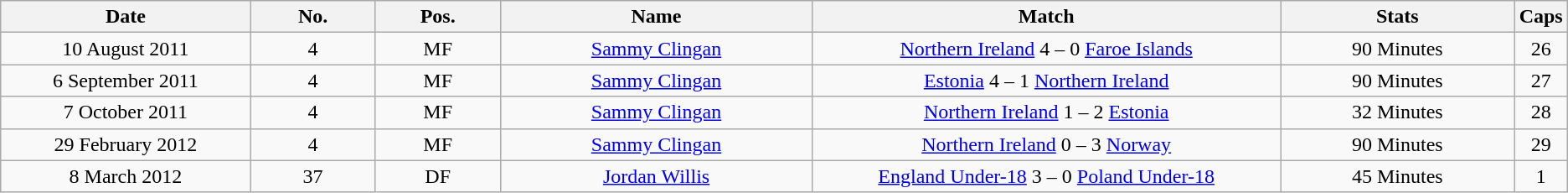<table class="wikitable">
<tr>
<th width=16%>Date</th>
<th width=8%>No.</th>
<th width=8%>Pos.</th>
<th width=20%>Name</th>
<th width=30%>Match</th>
<th width=15%>Stats</th>
<th width=8%>Caps</th>
</tr>
<tr>
<td style="text-align:center;">10 August 2011</td>
<td style="text-align:center;">4</td>
<td style="text-align:center;">MF</td>
<td style="text-align:center;"> <a href='#'>Sammy Clingan</a></td>
<td style="text-align:center;"><a href='#'>Northern Ireland</a> 4 – 0 <a href='#'>Faroe Islands</a></td>
<td style="text-align:center;">90 Minutes</td>
<td style="text-align:center;">26</td>
</tr>
<tr>
<td style="text-align:center;">6 September 2011</td>
<td style="text-align:center;">4</td>
<td style="text-align:center;">MF</td>
<td style="text-align:center;"> <a href='#'>Sammy Clingan</a></td>
<td style="text-align:center;"><a href='#'>Estonia</a> 4 – 1 <a href='#'>Northern Ireland</a></td>
<td style="text-align:center;">90 Minutes</td>
<td style="text-align:center;">27</td>
</tr>
<tr>
<td style="text-align:center;">7 October 2011</td>
<td style="text-align:center;">4</td>
<td style="text-align:center;">MF</td>
<td style="text-align:center;"> <a href='#'>Sammy Clingan</a></td>
<td style="text-align:center;"><a href='#'>Northern Ireland</a> 1 – 2 <a href='#'>Estonia</a></td>
<td style="text-align:center;">32 Minutes</td>
<td style="text-align:center;">28</td>
</tr>
<tr>
<td style="text-align:center;">29 February 2012</td>
<td style="text-align:center;">4</td>
<td style="text-align:center;">MF</td>
<td style="text-align:center;"> <a href='#'>Sammy Clingan</a></td>
<td style="text-align:center;"><a href='#'>Northern Ireland</a> 0 – 3 <a href='#'>Norway</a></td>
<td style="text-align:center;">90 Minutes</td>
<td style="text-align:center;">29</td>
</tr>
<tr>
<td style="text-align:center;">8 March 2012</td>
<td style="text-align:center;">37</td>
<td style="text-align:center;">DF</td>
<td style="text-align:center;"> <a href='#'>Jordan Willis</a></td>
<td style="text-align:center;"><a href='#'>England Under-18</a> 3 – 0 <a href='#'>Poland Under-18</a></td>
<td style="text-align:center;">45 Minutes</td>
<td style="text-align:center;">1</td>
</tr>
</table>
